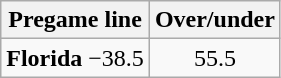<table class="wikitable">
<tr align="center">
<th style=>Pregame line</th>
<th style=>Over/under</th>
</tr>
<tr align="center">
<td><strong>Florida</strong> −38.5</td>
<td>55.5</td>
</tr>
</table>
